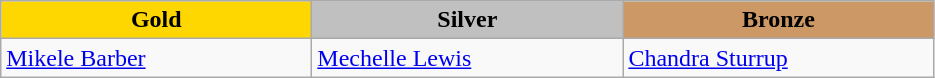<table class="wikitable" style="text-align:left">
<tr align="center">
<td width=200 bgcolor=gold><strong>Gold</strong></td>
<td width=200 bgcolor=silver><strong>Silver</strong></td>
<td width=200 bgcolor=CC9966><strong>Bronze</strong></td>
</tr>
<tr>
<td><a href='#'>Mikele Barber</a><br><em></em></td>
<td><a href='#'>Mechelle Lewis</a><br><em></em></td>
<td><a href='#'>Chandra Sturrup</a><br><em></em></td>
</tr>
</table>
